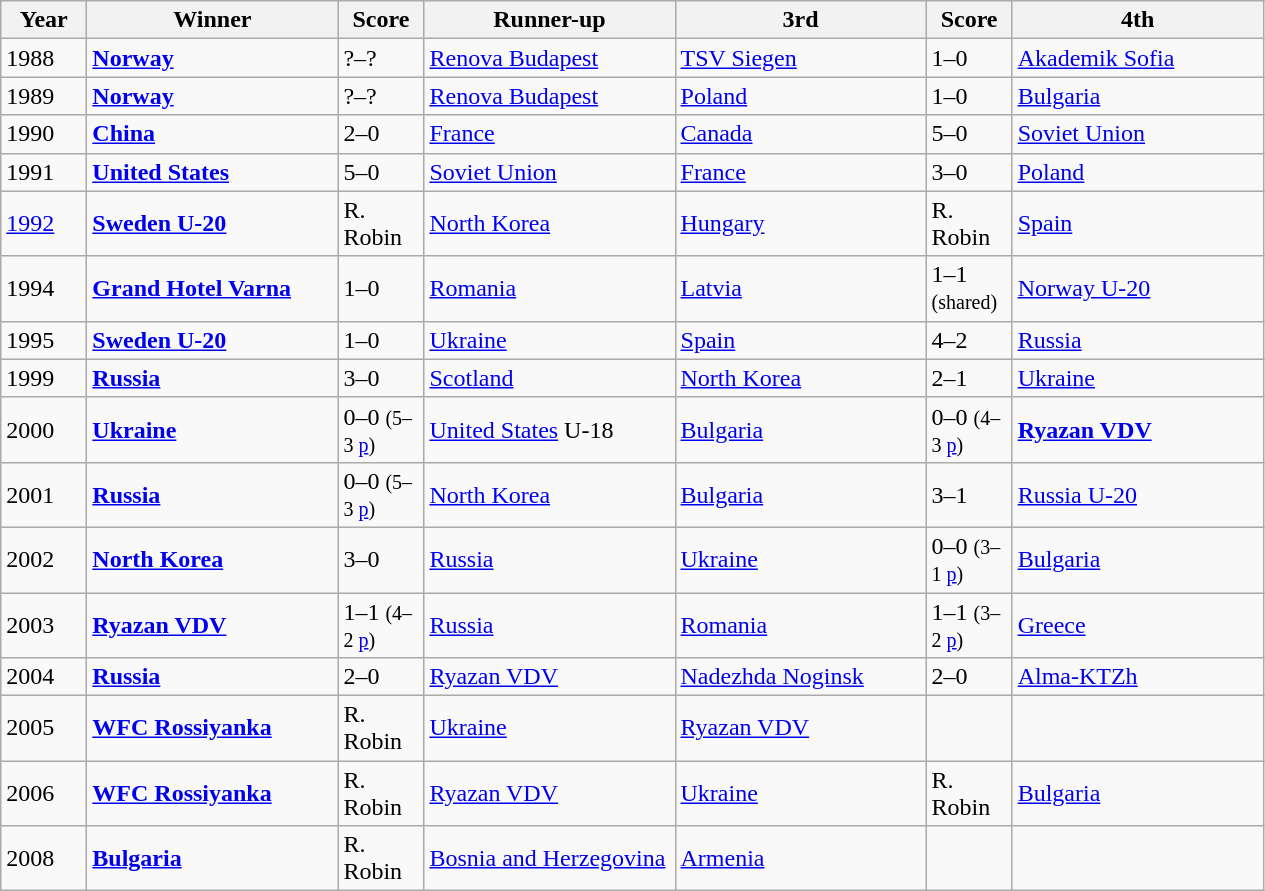<table class="wikitable sortable">
<tr>
<th width=50px>Year</th>
<th style="width:160px;">Winner</th>
<th width=50px>Score</th>
<th style="width:160px;">Runner-up</th>
<th style="width:160px;">3rd</th>
<th width=50px>Score</th>
<th style="width:160px;">4th</th>
</tr>
<tr>
<td>1988</td>
<td> <strong><a href='#'>Norway</a></strong></td>
<td>?–?</td>
<td> <a href='#'>Renova Budapest</a></td>
<td> <a href='#'>TSV Siegen</a></td>
<td>1–0</td>
<td> <a href='#'>Akademik Sofia</a></td>
</tr>
<tr>
<td>1989</td>
<td> <strong><a href='#'>Norway</a></strong></td>
<td>?–?</td>
<td> <a href='#'>Renova Budapest</a></td>
<td> <a href='#'>Poland</a></td>
<td>1–0</td>
<td> <a href='#'>Bulgaria</a></td>
</tr>
<tr>
<td>1990</td>
<td> <strong><a href='#'>China</a></strong></td>
<td>2–0</td>
<td> <a href='#'>France</a></td>
<td> <a href='#'>Canada</a></td>
<td>5–0</td>
<td> <a href='#'>Soviet Union</a></td>
</tr>
<tr>
<td>1991</td>
<td> <strong><a href='#'>United States</a></strong></td>
<td>5–0</td>
<td> <a href='#'>Soviet Union</a></td>
<td> <a href='#'>France</a></td>
<td>3–0</td>
<td> <a href='#'>Poland</a></td>
</tr>
<tr>
<td><a href='#'>1992</a></td>
<td> <strong><a href='#'>Sweden U-20</a></strong></td>
<td>R. Robin</td>
<td> <a href='#'>North Korea</a></td>
<td> <a href='#'>Hungary</a></td>
<td>R. Robin</td>
<td> <a href='#'>Spain</a></td>
</tr>
<tr>
<td>1994</td>
<td> <strong><a href='#'>Grand Hotel Varna</a></strong></td>
<td>1–0</td>
<td> <a href='#'>Romania</a></td>
<td> <a href='#'>Latvia</a></td>
<td>1–1 <small>(shared)</small></td>
<td> <a href='#'>Norway U-20</a></td>
</tr>
<tr>
<td>1995</td>
<td> <strong><a href='#'>Sweden U-20</a></strong></td>
<td>1–0</td>
<td> <a href='#'>Ukraine</a></td>
<td> <a href='#'>Spain</a></td>
<td>4–2</td>
<td> <a href='#'>Russia</a></td>
</tr>
<tr>
<td>1999</td>
<td> <strong><a href='#'>Russia</a></strong></td>
<td>3–0</td>
<td> <a href='#'>Scotland</a></td>
<td> <a href='#'>North Korea</a></td>
<td>2–1</td>
<td> <a href='#'>Ukraine</a></td>
</tr>
<tr>
<td>2000</td>
<td> <strong><a href='#'>Ukraine</a></strong></td>
<td>0–0 <small>(5–3 <a href='#'>p</a>)</small></td>
<td> <a href='#'>United States</a> U-18</td>
<td> <a href='#'>Bulgaria</a></td>
<td>0–0 <small>(4–3 <a href='#'>p</a>)</small></td>
<td> <strong><a href='#'>Ryazan VDV</a></strong></td>
</tr>
<tr>
<td>2001</td>
<td> <strong><a href='#'>Russia</a></strong></td>
<td>0–0 <small>(5–3 <a href='#'>p</a>)</small></td>
<td> <a href='#'>North Korea</a></td>
<td> <a href='#'>Bulgaria</a></td>
<td>3–1</td>
<td> <a href='#'>Russia U-20</a></td>
</tr>
<tr>
<td>2002</td>
<td> <strong><a href='#'>North Korea</a></strong></td>
<td>3–0</td>
<td> <a href='#'>Russia</a></td>
<td> <a href='#'>Ukraine</a></td>
<td>0–0 <small>(3–1 <a href='#'>p</a>)</small></td>
<td> <a href='#'>Bulgaria</a></td>
</tr>
<tr>
<td>2003</td>
<td> <strong><a href='#'>Ryazan VDV</a></strong></td>
<td>1–1 <small>(4–2 <a href='#'>p</a>)</small></td>
<td> <a href='#'>Russia</a></td>
<td> <a href='#'>Romania</a></td>
<td>1–1 <small>(3–2 <a href='#'>p</a>)</small></td>
<td> <a href='#'>Greece</a></td>
</tr>
<tr>
<td>2004</td>
<td> <strong><a href='#'>Russia</a></strong></td>
<td>2–0</td>
<td> <a href='#'>Ryazan VDV</a></td>
<td> <a href='#'>Nadezhda Noginsk</a></td>
<td>2–0</td>
<td> <a href='#'>Alma-KTZh</a></td>
</tr>
<tr>
<td>2005</td>
<td> <strong><a href='#'>WFC Rossiyanka</a></strong></td>
<td>R. Robin</td>
<td> <a href='#'>Ukraine</a></td>
<td> <a href='#'>Ryazan VDV</a></td>
<td></td>
<td></td>
</tr>
<tr>
<td>2006</td>
<td> <strong><a href='#'>WFC Rossiyanka</a></strong></td>
<td>R. Robin</td>
<td> <a href='#'>Ryazan VDV</a></td>
<td> <a href='#'>Ukraine</a></td>
<td>R. Robin</td>
<td> <a href='#'>Bulgaria</a></td>
</tr>
<tr>
<td>2008</td>
<td> <strong><a href='#'>Bulgaria</a></strong></td>
<td>R. Robin</td>
<td> <a href='#'>Bosnia and Herzegovina</a></td>
<td> <a href='#'>Armenia</a></td>
<td></td>
<td></td>
</tr>
</table>
